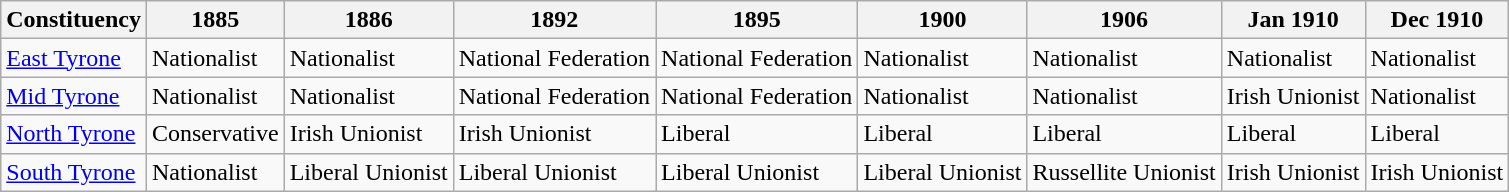<table class="wikitable sortable">
<tr>
<th>Constituency</th>
<th>1885</th>
<th>1886</th>
<th>1892</th>
<th>1895</th>
<th>1900</th>
<th>1906</th>
<th>Jan 1910</th>
<th>Dec 1910</th>
</tr>
<tr>
<td><a href='#'>East Tyrone</a></td>
<td bgcolor=>Nationalist</td>
<td bgcolor=>Nationalist</td>
<td bgcolor=>National Federation</td>
<td bgcolor=>National Federation</td>
<td bgcolor=>Nationalist</td>
<td bgcolor=>Nationalist</td>
<td bgcolor=>Nationalist</td>
<td bgcolor=>Nationalist</td>
</tr>
<tr>
<td><a href='#'>Mid Tyrone</a></td>
<td bgcolor=>Nationalist</td>
<td bgcolor=>Nationalist</td>
<td bgcolor=>National Federation</td>
<td bgcolor=>National Federation</td>
<td bgcolor=>Nationalist</td>
<td bgcolor=>Nationalist</td>
<td bgcolor=>Irish Unionist</td>
<td bgcolor=>Nationalist</td>
</tr>
<tr>
<td><a href='#'>North Tyrone</a></td>
<td bgcolor=>Conservative</td>
<td bgcolor=>Irish Unionist</td>
<td bgcolor=>Irish Unionist</td>
<td bgcolor=>Liberal</td>
<td bgcolor=>Liberal</td>
<td bgcolor=>Liberal</td>
<td bgcolor=>Liberal</td>
<td bgcolor=>Liberal</td>
</tr>
<tr>
<td><a href='#'>South Tyrone</a></td>
<td bgcolor=>Nationalist</td>
<td bgcolor=>Liberal Unionist</td>
<td bgcolor=>Liberal Unionist</td>
<td bgcolor=>Liberal Unionist</td>
<td bgcolor=>Liberal Unionist</td>
<td bgcolor=>Russellite Unionist</td>
<td bgcolor=>Irish Unionist</td>
<td bgcolor=>Irish Unionist</td>
</tr>
</table>
